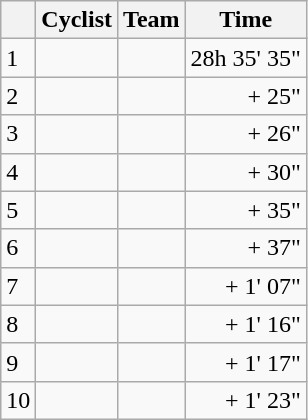<table class="wikitable">
<tr>
<th></th>
<th>Cyclist</th>
<th>Team</th>
<th>Time</th>
</tr>
<tr>
<td>1</td>
<td></td>
<td></td>
<td align=right>28h 35' 35"</td>
</tr>
<tr>
<td>2</td>
<td></td>
<td></td>
<td align=right>+ 25"</td>
</tr>
<tr>
<td>3</td>
<td></td>
<td></td>
<td align=right>+ 26"</td>
</tr>
<tr>
<td>4</td>
<td></td>
<td></td>
<td align=right>+ 30"</td>
</tr>
<tr>
<td>5</td>
<td></td>
<td></td>
<td align=right>+ 35"</td>
</tr>
<tr>
<td>6</td>
<td></td>
<td></td>
<td align=right>+ 37"</td>
</tr>
<tr>
<td>7</td>
<td></td>
<td></td>
<td align=right>+ 1' 07"</td>
</tr>
<tr>
<td>8</td>
<td></td>
<td></td>
<td align=right>+ 1' 16"</td>
</tr>
<tr>
<td>9</td>
<td></td>
<td></td>
<td align=right>+ 1' 17"</td>
</tr>
<tr>
<td>10</td>
<td></td>
<td></td>
<td align=right>+ 1' 23"</td>
</tr>
</table>
